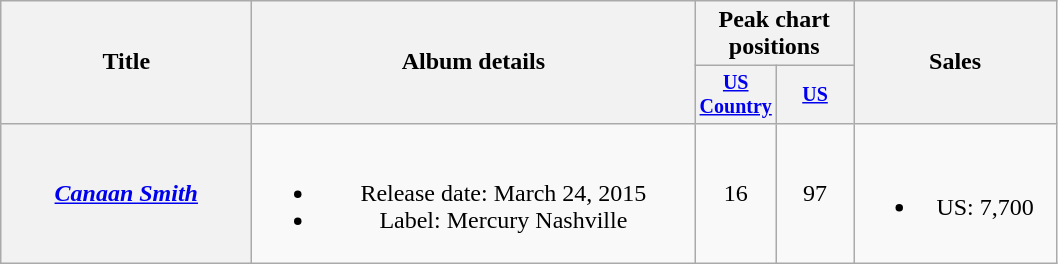<table class="wikitable plainrowheaders" style="text-align:center;">
<tr>
<th rowspan="2" style="width:10em;">Title</th>
<th rowspan="2" style="width:18em;">Album details</th>
<th colspan="2">Peak chart<br>positions</th>
<th rowspan="2" style="width:8em;">Sales</th>
</tr>
<tr style="font-size:smaller;">
<th width="45"><a href='#'>US Country</a><br></th>
<th width="45"><a href='#'>US</a><br></th>
</tr>
<tr>
<th scope="row"><em><a href='#'>Canaan Smith</a></em></th>
<td><br><ul><li>Release date: March 24, 2015</li><li>Label: Mercury Nashville</li></ul></td>
<td>16</td>
<td>97</td>
<td><br><ul><li>US: 7,700</li></ul></td>
</tr>
</table>
